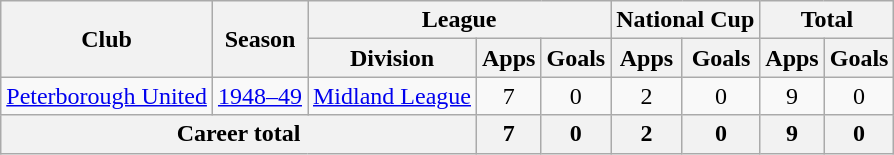<table class="wikitable" style="text-align:center">
<tr>
<th rowspan="2">Club</th>
<th rowspan="2">Season</th>
<th colspan="3">League</th>
<th colspan="2">National Cup</th>
<th colspan="2">Total</th>
</tr>
<tr>
<th>Division</th>
<th>Apps</th>
<th>Goals</th>
<th>Apps</th>
<th>Goals</th>
<th>Apps</th>
<th>Goals</th>
</tr>
<tr>
<td><a href='#'>Peterborough United</a></td>
<td><a href='#'>1948–49</a></td>
<td><a href='#'>Midland League</a></td>
<td>7</td>
<td>0</td>
<td>2</td>
<td>0</td>
<td>9</td>
<td>0</td>
</tr>
<tr>
<th colspan="3">Career total</th>
<th>7</th>
<th>0</th>
<th>2</th>
<th>0</th>
<th>9</th>
<th>0</th>
</tr>
</table>
